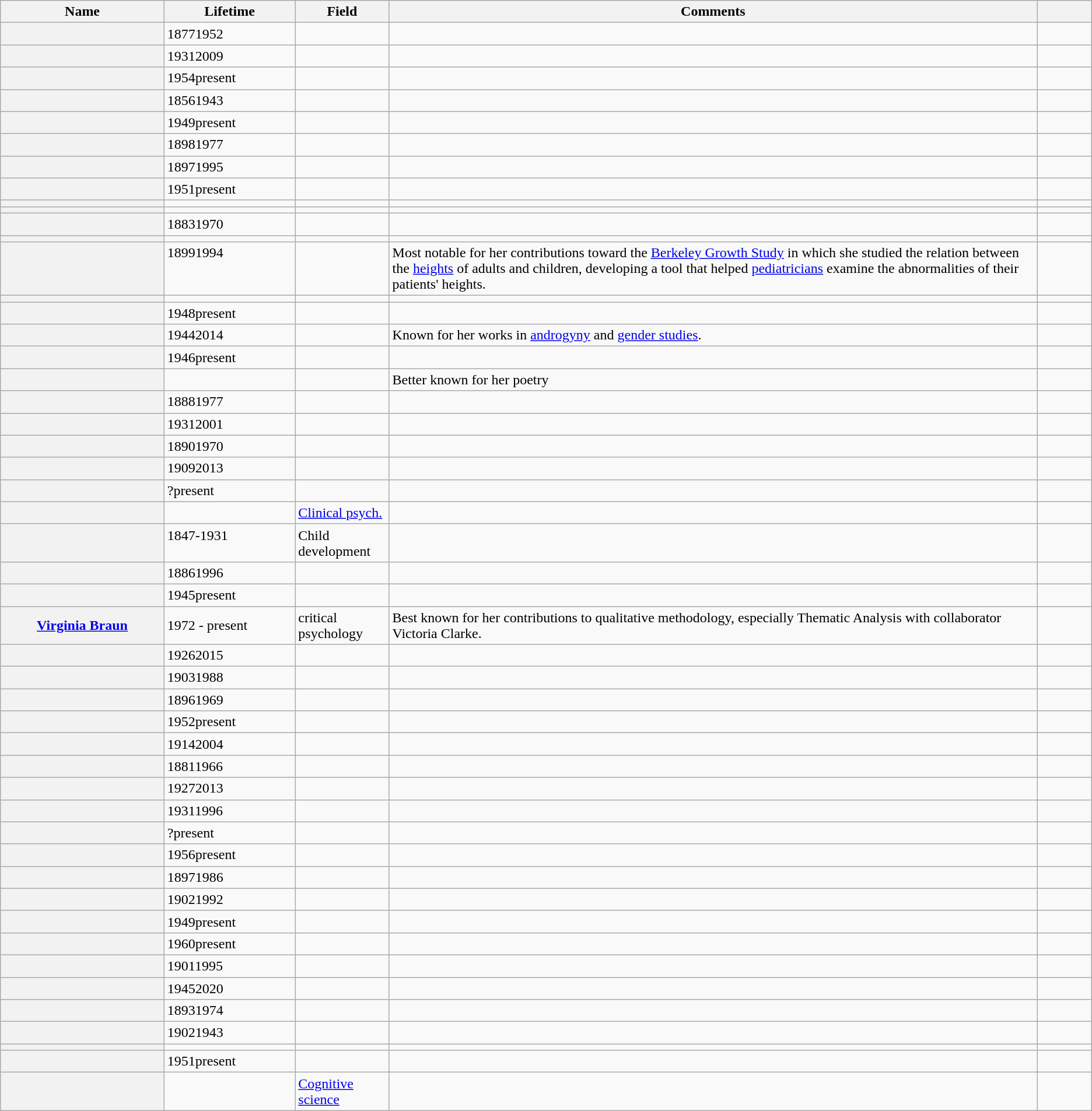<table class="sortable wikitable plainrowheaders">
<tr>
<th width="15%" scope="col">Name</th>
<th width="12%" scope="col">Lifetime</th>
<th>Field</th>
<th>Comments</th>
<th class="unsortable" width="5%" scope="col"></th>
</tr>
<tr style="vertical-align: top;">
<th scope="row"></th>
<td>18771952</td>
<td></td>
<td></td>
<td align="center"></td>
</tr>
<tr style="vertical-align: top;">
<th scope="row"></th>
<td>19312009</td>
<td></td>
<td></td>
<td align="center"></td>
</tr>
<tr style="vertical-align: top;">
<th scope="row"></th>
<td>1954present</td>
<td></td>
<td></td>
<td align="center"></td>
</tr>
<tr style="vertical-align: top;">
<th scope="row"></th>
<td>18561943</td>
<td></td>
<td></td>
<td align="center"></td>
</tr>
<tr style="vertical-align: top;">
<th scope="row"></th>
<td>1949present</td>
<td></td>
<td></td>
<td align="center"></td>
</tr>
<tr style="vertical-align: top;">
<th scope="row"></th>
<td>18981977</td>
<td></td>
<td></td>
<td align="center"></td>
</tr>
<tr style="vertical-align: top;">
<th scope="row"></th>
<td>18971995</td>
<td></td>
<td></td>
<td align="center"></td>
</tr>
<tr style="vertical-align: top;">
<th scope="row"></th>
<td>1951present</td>
<td></td>
<td></td>
<td align="center"></td>
</tr>
<tr style="vertical-align: top;">
<th scope="row"></th>
<td></td>
<td></td>
<td></td>
<td align="center"></td>
</tr>
<tr style="vertical-align: top;">
<th scope="row"></th>
<td></td>
<td></td>
<td></td>
<td align="center"></td>
</tr>
<tr style="vertical-align: top;">
<th scope="row"></th>
<td>18831970</td>
<td></td>
<td></td>
<td align="center"></td>
</tr>
<tr style="vertical-align: top;">
<th scope="row"></th>
<td></td>
<td></td>
<td></td>
<td align="center"></td>
</tr>
<tr style="vertical-align: top;">
<th scope="row"></th>
<td>18991994</td>
<td></td>
<td>Most notable for her contributions toward the <a href='#'>Berkeley Growth Study</a> in which she studied the relation between the <a href='#'>heights</a> of adults and children, developing a tool that helped <a href='#'>pediatricians</a> examine the abnormalities of their patients' heights.</td>
<td align="center"></td>
</tr>
<tr style="vertical-align: top;">
<th scope="row"></th>
<td></td>
<td></td>
<td></td>
<td align="center"></td>
</tr>
<tr style="vertical-align: top;">
<th scope="row"></th>
<td>1948present</td>
<td></td>
<td></td>
<td align="center"></td>
</tr>
<tr style="vertical-align: top;">
<th scope="row"></th>
<td>19442014</td>
<td></td>
<td>Known for her works in <a href='#'>androgyny</a> and <a href='#'>gender studies</a>.</td>
<td align="center"></td>
</tr>
<tr style="vertical-align: top;">
<th scope="row"></th>
<td>1946present</td>
<td></td>
<td></td>
<td align="center"></td>
</tr>
<tr style="vertical-align: top;">
<th scope="row"></th>
<td></td>
<td></td>
<td>Better known for her poetry</td>
<td align="center"></td>
</tr>
<tr style="vertical-align: top;">
<th scope="row"></th>
<td>18881977</td>
<td></td>
<td></td>
<td align="center"></td>
</tr>
<tr style="vertical-align: top;">
<th scope="row"></th>
<td>19312001</td>
<td></td>
<td></td>
<td align="center"></td>
</tr>
<tr style="vertical-align: top;">
<th scope="row"></th>
<td>18901970</td>
<td></td>
<td></td>
<td align="center"></td>
</tr>
<tr style="vertical-align: top;">
<th scope="row"></th>
<td>19092013</td>
<td></td>
<td></td>
<td align="center"></td>
</tr>
<tr style="vertical-align: top;">
<th scope="row"></th>
<td>?present</td>
<td></td>
<td></td>
<td align="center"></td>
</tr>
<tr style="vertical-align: top;">
<th scope="row"></th>
<td></td>
<td><a href='#'>Clinical psych.</a></td>
<td></td>
<td align="center"></td>
</tr>
<tr style="vertical-align: top;">
<th scope="row"></th>
<td>1847-1931</td>
<td>Child development</td>
<td></td>
<td align="center"></td>
</tr>
<tr style="vertical-align: top;">
<th scope="row"></th>
<td>18861996</td>
<td></td>
<td></td>
<td align="center"></td>
</tr>
<tr style="vertical-align: top;">
<th scope="row"></th>
<td>1945present</td>
<td></td>
<td></td>
<td align="center"></td>
</tr>
<tr>
<th><a href='#'>Virginia Braun</a></th>
<td>1972 - present</td>
<td>critical psychology</td>
<td>Best known for her contributions to qualitative methodology, especially Thematic Analysis with collaborator Victoria Clarke.</td>
<td></td>
</tr>
<tr style="vertical-align: top;">
<th scope="row"></th>
<td>19262015</td>
<td></td>
<td></td>
<td align="center"></td>
</tr>
<tr style="vertical-align: top;">
<th scope="row"></th>
<td>19031988</td>
<td></td>
<td></td>
<td align="center"></td>
</tr>
<tr style="vertical-align: top;">
<th scope="row"></th>
<td>18961969</td>
<td></td>
<td></td>
<td align="center"></td>
</tr>
<tr style="vertical-align: top;">
<th scope="row"></th>
<td>1952present</td>
<td></td>
<td></td>
<td align="center"></td>
</tr>
<tr style="vertical-align: top;">
<th scope="row"></th>
<td>19142004</td>
<td></td>
<td></td>
<td align="center"></td>
</tr>
<tr style="vertical-align: top;">
<th scope="row"></th>
<td>18811966</td>
<td></td>
<td></td>
<td align="center"></td>
</tr>
<tr style="vertical-align: top;">
<th scope="row"></th>
<td>19272013</td>
<td></td>
<td></td>
<td align="center"></td>
</tr>
<tr style="vertical-align: top;">
<th scope="row"></th>
<td>19311996</td>
<td></td>
<td></td>
<td align="center"></td>
</tr>
<tr style="vertical-align: top;">
<th scope="row"></th>
<td>?present</td>
<td></td>
<td></td>
<td align="center"></td>
</tr>
<tr style="vertical-align: top;">
<th scope="row"></th>
<td>1956present</td>
<td></td>
<td></td>
<td align="center"></td>
</tr>
<tr style="vertical-align: top;">
<th scope="row"></th>
<td>18971986</td>
<td></td>
<td></td>
<td align="center"></td>
</tr>
<tr style="vertical-align: top;">
<th scope="row"></th>
<td>19021992</td>
<td></td>
<td></td>
<td align="center"></td>
</tr>
<tr style="vertical-align: top;">
<th scope="row"></th>
<td>1949present</td>
<td></td>
<td></td>
<td align="center"></td>
</tr>
<tr style="vertical-align: top;">
<th scope="row"></th>
<td>1960present</td>
<td></td>
<td></td>
<td align="center"></td>
</tr>
<tr style="vertical-align: top;">
<th scope="row"></th>
<td>19011995</td>
<td></td>
<td></td>
<td align="center"></td>
</tr>
<tr style="vertical-align: top;">
<th scope="row"></th>
<td>19452020</td>
<td></td>
<td></td>
<td align="center"></td>
</tr>
<tr style="vertical-align: top;">
<th scope="row"></th>
<td>18931974</td>
<td></td>
<td></td>
<td align="center"></td>
</tr>
<tr style="vertical-align: top;">
<th scope="row"></th>
<td>19021943</td>
<td></td>
<td></td>
<td align="center"></td>
</tr>
<tr style="vertical-align: top;">
<th scope="row"></th>
<td></td>
<td></td>
<td></td>
<td align="center"></td>
</tr>
<tr style="vertical-align: top;">
<th scope="row"></th>
<td>1951present</td>
<td></td>
<td></td>
<td align="center"></td>
</tr>
<tr style="vertical-align: top;">
<th scope="row"></th>
<td></td>
<td><a href='#'>Cognitive science</a></td>
<td></td>
<td align="center"></td>
</tr>
</table>
